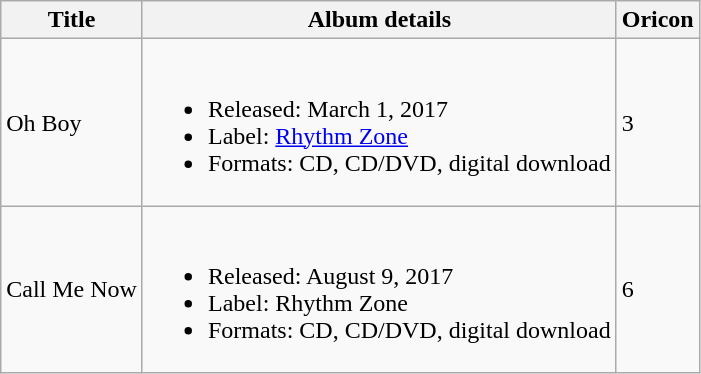<table class="wikitable">
<tr>
<th>Title</th>
<th>Album details</th>
<th>Oricon </th>
</tr>
<tr>
<td>Oh Boy</td>
<td><br><ul><li>Released: March 1, 2017</li><li>Label: <a href='#'>Rhythm Zone</a></li><li>Formats: CD, CD/DVD, digital download</li></ul></td>
<td>3</td>
</tr>
<tr>
<td>Call Me Now</td>
<td><br><ul><li>Released: August 9, 2017</li><li>Label: Rhythm Zone</li><li>Formats: CD, CD/DVD, digital download</li></ul></td>
<td>6</td>
</tr>
</table>
